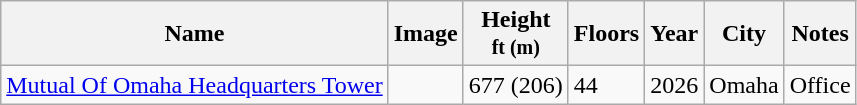<table class="wikitable">
<tr>
<th>Name</th>
<th>Image</th>
<th>Height<br><small>ft (m)</small></th>
<th>Floors</th>
<th>Year</th>
<th>City</th>
<th>Notes</th>
</tr>
<tr>
<td><a href='#'>Mutual Of Omaha Headquarters Tower</a></td>
<td></td>
<td>677 (206)</td>
<td>44</td>
<td>2026</td>
<td>Omaha</td>
<td>Office</td>
</tr>
</table>
